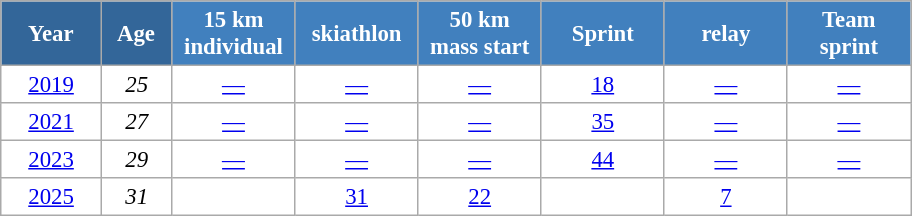<table class="wikitable" style="font-size:95%; text-align:center; border:grey solid 1px; border-collapse:collapse; background:#ffffff;">
<tr>
<th style="background-color:#369; color:white; width:60px;"> Year </th>
<th style="background-color:#369; color:white; width:40px;"> Age </th>
<th style="background-color:#4180be; color:white; width:75px;"> 15 km <br> individual </th>
<th style="background-color:#4180be; color:white; width:75px;"> skiathlon </th>
<th style="background-color:#4180be; color:white; width:75px;"> 50 km <br> mass start </th>
<th style="background-color:#4180be; color:white; width:75px;"> Sprint </th>
<th style="background-color:#4180be; color:white; width:75px;"> relay </th>
<th style="background-color:#4180be; color:white; width:75px;"> Team <br> sprint </th>
</tr>
<tr>
<td><a href='#'>2019</a></td>
<td><em>25</em></td>
<td><a href='#'>—</a></td>
<td><a href='#'>—</a></td>
<td><a href='#'>—</a></td>
<td><a href='#'>18</a></td>
<td><a href='#'>—</a></td>
<td><a href='#'>—</a></td>
</tr>
<tr>
<td><a href='#'>2021</a></td>
<td><em>27</em></td>
<td><a href='#'>—</a></td>
<td><a href='#'>—</a></td>
<td><a href='#'>—</a></td>
<td><a href='#'>35</a></td>
<td><a href='#'>—</a></td>
<td><a href='#'>—</a></td>
</tr>
<tr>
<td><a href='#'>2023</a></td>
<td><em>29</em></td>
<td><a href='#'>—</a></td>
<td><a href='#'>—</a></td>
<td><a href='#'>—</a></td>
<td><a href='#'>44</a></td>
<td><a href='#'>—</a></td>
<td><a href='#'>—</a></td>
</tr>
<tr>
<td><a href='#'>2025</a></td>
<td><em>31</em></td>
<td></td>
<td><a href='#'>31</a></td>
<td><a href='#'>22</a></td>
<td></td>
<td><a href='#'>7</a></td>
<td></td>
</tr>
</table>
